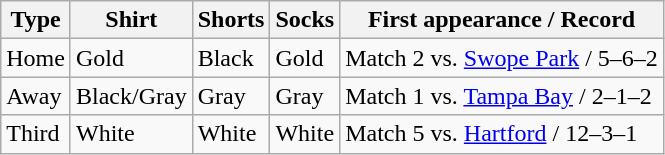<table class="wikitable">
<tr>
<th>Type</th>
<th>Shirt</th>
<th>Shorts</th>
<th>Socks</th>
<th>First appearance / Record</th>
</tr>
<tr>
<td>Home</td>
<td>Gold</td>
<td>Black</td>
<td>Gold</td>
<td>Match 2 vs. <a href='#'>Swope Park</a> / 5–6–2</td>
</tr>
<tr>
<td>Away</td>
<td>Black/Gray</td>
<td>Gray</td>
<td>Gray</td>
<td>Match 1 vs. <a href='#'>Tampa Bay</a> / 2–1–2</td>
</tr>
<tr>
<td>Third</td>
<td>White</td>
<td>White</td>
<td>White</td>
<td>Match 5 vs. <a href='#'>Hartford</a> / 12–3–1</td>
</tr>
</table>
